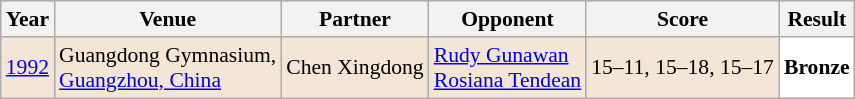<table class="sortable wikitable" style="font-size: 90%;">
<tr>
<th>Year</th>
<th>Venue</th>
<th>Partner</th>
<th>Opponent</th>
<th>Score</th>
<th>Result</th>
</tr>
<tr style="background:#F3E6D7">
<td align="center"><a href='#'>1992</a></td>
<td align="left">Guangdong Gymnasium,<br><a href='#'>Guangzhou, China</a></td>
<td align="left"> Chen Xingdong</td>
<td align="left"> <a href='#'>Rudy Gunawan</a> <br>  <a href='#'>Rosiana Tendean</a></td>
<td align="left">15–11, 15–18, 15–17</td>
<td style="text-align:left; background:white"> <strong>Bronze</strong></td>
</tr>
</table>
